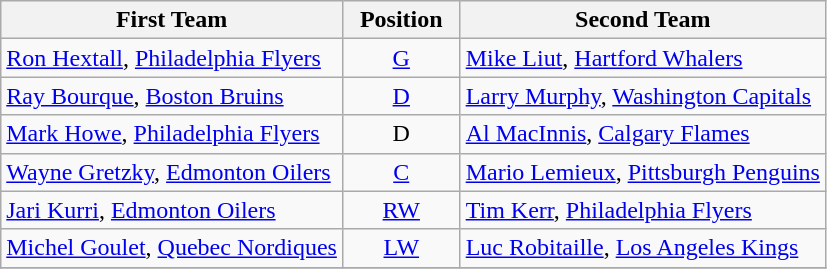<table class="wikitable">
<tr>
<th>First Team</th>
<th>  Position  </th>
<th>Second Team</th>
</tr>
<tr>
<td><a href='#'>Ron Hextall</a>, <a href='#'>Philadelphia Flyers</a></td>
<td align=center><a href='#'>G</a></td>
<td><a href='#'>Mike Liut</a>, <a href='#'>Hartford Whalers</a></td>
</tr>
<tr>
<td><a href='#'>Ray Bourque</a>, <a href='#'>Boston Bruins</a></td>
<td align=center><a href='#'>D</a></td>
<td><a href='#'>Larry Murphy</a>, <a href='#'>Washington Capitals</a></td>
</tr>
<tr>
<td><a href='#'>Mark Howe</a>, <a href='#'>Philadelphia Flyers</a></td>
<td align=center>D</td>
<td><a href='#'>Al MacInnis</a>, <a href='#'>Calgary Flames</a></td>
</tr>
<tr>
<td><a href='#'>Wayne Gretzky</a>, <a href='#'>Edmonton Oilers</a></td>
<td align=center><a href='#'>C</a></td>
<td><a href='#'>Mario Lemieux</a>, <a href='#'>Pittsburgh Penguins</a></td>
</tr>
<tr>
<td><a href='#'>Jari Kurri</a>, <a href='#'>Edmonton Oilers</a></td>
<td align=center><a href='#'>RW</a></td>
<td><a href='#'>Tim Kerr</a>, <a href='#'>Philadelphia Flyers</a></td>
</tr>
<tr>
<td><a href='#'>Michel Goulet</a>, <a href='#'>Quebec Nordiques</a></td>
<td align=center><a href='#'>LW</a></td>
<td><a href='#'>Luc Robitaille</a>, <a href='#'>Los Angeles Kings</a></td>
</tr>
<tr>
</tr>
</table>
